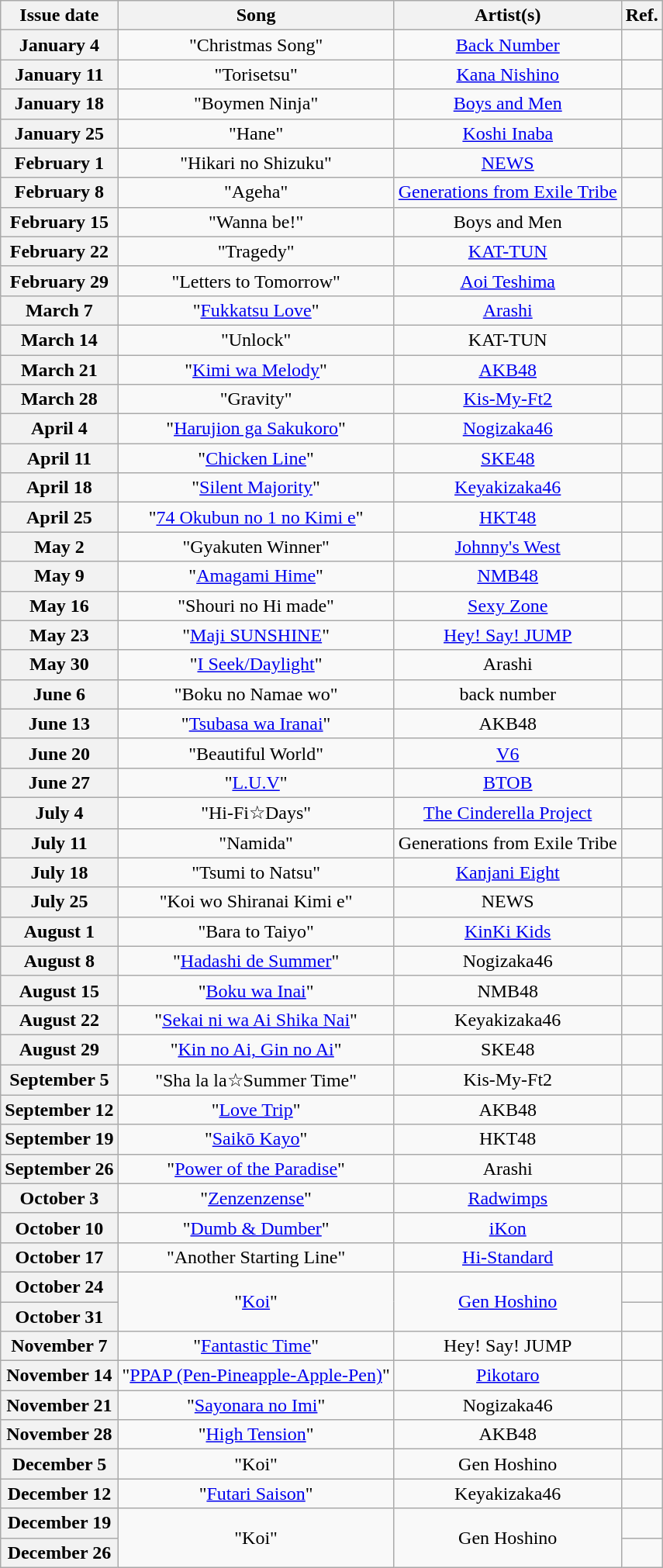<table class="wikitable plainrowheaders" style="text-align: center">
<tr>
<th>Issue date</th>
<th>Song</th>
<th>Artist(s)</th>
<th>Ref.</th>
</tr>
<tr>
<th scope="row">January 4</th>
<td>"Christmas Song"</td>
<td><a href='#'>Back Number</a></td>
<td></td>
</tr>
<tr>
<th scope="row">January 11</th>
<td>"Torisetsu"</td>
<td><a href='#'>Kana Nishino</a></td>
<td></td>
</tr>
<tr>
<th scope="row">January 18</th>
<td>"Boymen Ninja"</td>
<td><a href='#'>Boys and Men</a></td>
<td></td>
</tr>
<tr>
<th scope="row">January 25</th>
<td>"Hane"</td>
<td><a href='#'>Koshi Inaba</a></td>
<td></td>
</tr>
<tr>
<th scope="row">February 1</th>
<td>"Hikari no Shizuku"</td>
<td><a href='#'>NEWS</a></td>
<td></td>
</tr>
<tr>
<th scope="row">February 8</th>
<td>"Ageha"</td>
<td><a href='#'>Generations from Exile Tribe</a></td>
<td></td>
</tr>
<tr>
<th scope="row">February 15</th>
<td>"Wanna be!"</td>
<td>Boys and Men</td>
<td></td>
</tr>
<tr>
<th scope="row">February 22</th>
<td>"Tragedy"</td>
<td><a href='#'>KAT-TUN</a></td>
<td></td>
</tr>
<tr>
<th scope="row">February 29</th>
<td>"Letters to Tomorrow"</td>
<td><a href='#'>Aoi Teshima</a></td>
<td></td>
</tr>
<tr>
<th scope="row">March 7</th>
<td>"<a href='#'>Fukkatsu Love</a>"</td>
<td><a href='#'>Arashi</a></td>
<td></td>
</tr>
<tr>
<th scope="row">March 14</th>
<td>"Unlock"</td>
<td>KAT-TUN</td>
<td></td>
</tr>
<tr>
<th scope="row">March 21</th>
<td>"<a href='#'>Kimi wa Melody</a>"</td>
<td><a href='#'>AKB48</a></td>
<td></td>
</tr>
<tr>
<th scope="row">March 28</th>
<td>"Gravity"</td>
<td><a href='#'>Kis-My-Ft2</a></td>
<td></td>
</tr>
<tr>
<th scope="row">April 4</th>
<td>"<a href='#'>Harujion ga Sakukoro</a>"</td>
<td><a href='#'>Nogizaka46</a></td>
<td></td>
</tr>
<tr>
<th scope="row">April 11</th>
<td>"<a href='#'>Chicken Line</a>"</td>
<td><a href='#'>SKE48</a></td>
<td></td>
</tr>
<tr>
<th scope="row">April 18</th>
<td>"<a href='#'>Silent Majority</a>"</td>
<td><a href='#'>Keyakizaka46</a></td>
<td></td>
</tr>
<tr>
<th scope="row">April 25</th>
<td>"<a href='#'>74 Okubun no 1 no Kimi e</a>"</td>
<td><a href='#'>HKT48</a></td>
<td></td>
</tr>
<tr>
<th scope="row">May 2</th>
<td>"Gyakuten Winner"</td>
<td><a href='#'>Johnny's West</a></td>
<td></td>
</tr>
<tr>
<th scope="row">May 9</th>
<td>"<a href='#'>Amagami Hime</a>"</td>
<td><a href='#'>NMB48</a></td>
<td></td>
</tr>
<tr>
<th scope="row">May 16</th>
<td>"Shouri no Hi made"</td>
<td><a href='#'>Sexy Zone</a></td>
<td></td>
</tr>
<tr>
<th scope="row">May 23</th>
<td>"<a href='#'>Maji SUNSHINE</a>"</td>
<td><a href='#'>Hey! Say! JUMP</a></td>
<td></td>
</tr>
<tr>
<th scope="row">May 30</th>
<td>"<a href='#'>I Seek/Daylight</a>"</td>
<td>Arashi</td>
<td></td>
</tr>
<tr>
<th scope="row">June 6</th>
<td>"Boku no Namae wo"</td>
<td>back number</td>
<td></td>
</tr>
<tr>
<th scope="row">June 13</th>
<td>"<a href='#'>Tsubasa wa Iranai</a>"</td>
<td>AKB48</td>
<td></td>
</tr>
<tr>
<th scope="row">June 20</th>
<td>"Beautiful World"</td>
<td><a href='#'>V6</a></td>
<td></td>
</tr>
<tr>
<th scope="row">June 27</th>
<td>"<a href='#'>L.U.V</a>"</td>
<td><a href='#'>BTOB</a></td>
<td></td>
</tr>
<tr>
<th scope="row">July 4</th>
<td>"Hi-Fi☆Days"</td>
<td><a href='#'>The Cinderella Project</a></td>
<td></td>
</tr>
<tr>
<th scope="row">July 11</th>
<td>"Namida"</td>
<td>Generations from Exile Tribe</td>
<td></td>
</tr>
<tr>
<th scope="row">July 18</th>
<td>"Tsumi to Natsu"</td>
<td><a href='#'>Kanjani Eight</a></td>
<td></td>
</tr>
<tr>
<th scope="row">July 25</th>
<td>"Koi wo Shiranai Kimi e"</td>
<td>NEWS</td>
<td></td>
</tr>
<tr>
<th scope="row">August 1</th>
<td>"Bara to Taiyo"</td>
<td><a href='#'>KinKi Kids</a></td>
<td></td>
</tr>
<tr>
<th scope="row">August 8</th>
<td>"<a href='#'>Hadashi de Summer</a>"</td>
<td>Nogizaka46</td>
<td></td>
</tr>
<tr>
<th scope="row">August 15</th>
<td>"<a href='#'>Boku wa Inai</a>"</td>
<td>NMB48</td>
<td></td>
</tr>
<tr>
<th scope="row">August 22</th>
<td>"<a href='#'>Sekai ni wa Ai Shika Nai</a>"</td>
<td>Keyakizaka46</td>
<td></td>
</tr>
<tr>
<th scope="row">August 29</th>
<td>"<a href='#'>Kin no Ai, Gin no Ai</a>"</td>
<td>SKE48</td>
<td></td>
</tr>
<tr>
<th scope="row">September 5</th>
<td>"Sha la la☆Summer Time"</td>
<td>Kis-My-Ft2</td>
<td></td>
</tr>
<tr>
<th scope="row">September 12</th>
<td>"<a href='#'>Love Trip</a>"</td>
<td>AKB48</td>
<td></td>
</tr>
<tr>
<th scope="row">September 19</th>
<td>"<a href='#'>Saikō Kayo</a>"</td>
<td>HKT48</td>
<td></td>
</tr>
<tr>
<th scope="row">September 26</th>
<td>"<a href='#'>Power of the Paradise</a>"</td>
<td>Arashi</td>
<td></td>
</tr>
<tr>
<th scope="row">October 3</th>
<td>"<a href='#'>Zenzenzense</a>"</td>
<td><a href='#'>Radwimps</a></td>
<td></td>
</tr>
<tr>
<th scope="row">October 10</th>
<td>"<a href='#'>Dumb & Dumber</a>"</td>
<td><a href='#'>iKon</a></td>
<td></td>
</tr>
<tr>
<th scope="row">October 17</th>
<td>"Another Starting Line"</td>
<td><a href='#'>Hi-Standard</a></td>
<td></td>
</tr>
<tr>
<th scope="row">October 24</th>
<td rowspan="2">"<a href='#'>Koi</a>"</td>
<td rowspan="2"><a href='#'>Gen Hoshino</a></td>
<td></td>
</tr>
<tr>
<th scope="row">October 31</th>
<td></td>
</tr>
<tr>
<th scope="row">November 7</th>
<td>"<a href='#'>Fantastic Time</a>"</td>
<td>Hey! Say! JUMP</td>
<td></td>
</tr>
<tr>
<th scope="row">November 14</th>
<td>"<a href='#'>PPAP (Pen-Pineapple-Apple-Pen)</a>"</td>
<td><a href='#'>Pikotaro</a></td>
<td></td>
</tr>
<tr>
<th scope="row">November 21</th>
<td>"<a href='#'>Sayonara no Imi</a>"</td>
<td>Nogizaka46</td>
<td></td>
</tr>
<tr>
<th scope="row">November 28</th>
<td>"<a href='#'>High Tension</a>"</td>
<td>AKB48</td>
<td></td>
</tr>
<tr>
<th scope="row">December 5</th>
<td>"Koi"</td>
<td>Gen Hoshino</td>
<td></td>
</tr>
<tr>
<th scope="row">December 12</th>
<td>"<a href='#'>Futari Saison</a>"</td>
<td>Keyakizaka46</td>
<td></td>
</tr>
<tr>
<th scope="row">December 19</th>
<td rowspan="2">"Koi"</td>
<td rowspan="2">Gen Hoshino</td>
<td></td>
</tr>
<tr>
<th scope="row">December 26</th>
<td></td>
</tr>
</table>
